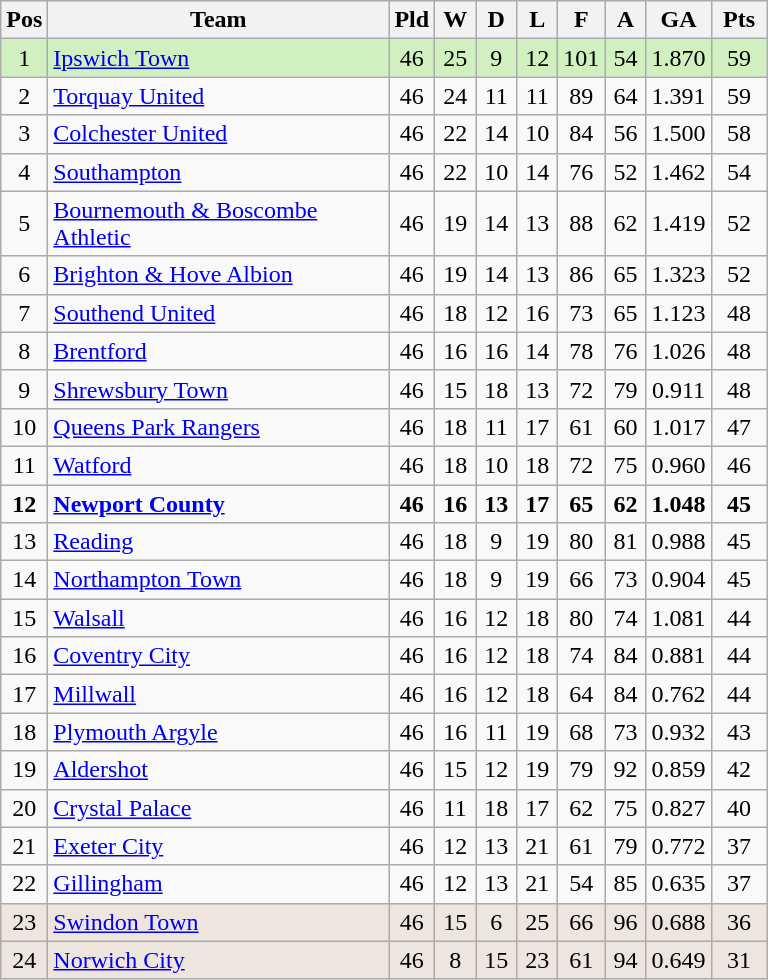<table class="wikitable" style="text-align: center;">
<tr>
<th width=20>Pos</th>
<th width=220>Team</th>
<th width=20>Pld</th>
<th width=20>W</th>
<th width=20>D</th>
<th width=20>L</th>
<th width=20>F</th>
<th width=20>A</th>
<th width=20>GA</th>
<th width=30>Pts</th>
</tr>
<tr style="background:#D0F0C0;">
<td>1</td>
<td align="left"><a href='#'>Ipswich Town</a></td>
<td>46</td>
<td>25</td>
<td>9</td>
<td>12</td>
<td>101</td>
<td>54</td>
<td>1.870</td>
<td>59</td>
</tr>
<tr>
<td>2</td>
<td align="left"><a href='#'>Torquay United</a></td>
<td>46</td>
<td>24</td>
<td>11</td>
<td>11</td>
<td>89</td>
<td>64</td>
<td>1.391</td>
<td>59</td>
</tr>
<tr>
<td>3</td>
<td align="left"><a href='#'>Colchester United</a></td>
<td>46</td>
<td>22</td>
<td>14</td>
<td>10</td>
<td>84</td>
<td>56</td>
<td>1.500</td>
<td>58</td>
</tr>
<tr>
<td>4</td>
<td align="left"><a href='#'>Southampton</a></td>
<td>46</td>
<td>22</td>
<td>10</td>
<td>14</td>
<td>76</td>
<td>52</td>
<td>1.462</td>
<td>54</td>
</tr>
<tr>
<td>5</td>
<td align="left"><a href='#'>Bournemouth & Boscombe Athletic</a></td>
<td>46</td>
<td>19</td>
<td>14</td>
<td>13</td>
<td>88</td>
<td>62</td>
<td>1.419</td>
<td>52</td>
</tr>
<tr>
<td>6</td>
<td align="left"><a href='#'>Brighton & Hove Albion</a></td>
<td>46</td>
<td>19</td>
<td>14</td>
<td>13</td>
<td>86</td>
<td>65</td>
<td>1.323</td>
<td>52</td>
</tr>
<tr>
<td>7</td>
<td align="left"><a href='#'>Southend United</a></td>
<td>46</td>
<td>18</td>
<td>12</td>
<td>16</td>
<td>73</td>
<td>65</td>
<td>1.123</td>
<td>48</td>
</tr>
<tr>
<td>8</td>
<td align="left"><a href='#'>Brentford</a></td>
<td>46</td>
<td>16</td>
<td>16</td>
<td>14</td>
<td>78</td>
<td>76</td>
<td>1.026</td>
<td>48</td>
</tr>
<tr>
<td>9</td>
<td align="left"><a href='#'>Shrewsbury Town</a></td>
<td>46</td>
<td>15</td>
<td>18</td>
<td>13</td>
<td>72</td>
<td>79</td>
<td>0.911</td>
<td>48</td>
</tr>
<tr>
<td>10</td>
<td align="left"><a href='#'>Queens Park Rangers</a></td>
<td>46</td>
<td>18</td>
<td>11</td>
<td>17</td>
<td>61</td>
<td>60</td>
<td>1.017</td>
<td>47</td>
</tr>
<tr>
<td>11</td>
<td align="left"><a href='#'>Watford</a></td>
<td>46</td>
<td>18</td>
<td>10</td>
<td>18</td>
<td>72</td>
<td>75</td>
<td>0.960</td>
<td>46</td>
</tr>
<tr>
<td><strong>12</strong></td>
<td align="left"><strong><a href='#'>Newport County</a></strong></td>
<td><strong>46</strong></td>
<td><strong>16</strong></td>
<td><strong>13</strong></td>
<td><strong>17</strong></td>
<td><strong>65</strong></td>
<td><strong>62</strong></td>
<td><strong>1.048</strong></td>
<td><strong>45</strong></td>
</tr>
<tr>
<td>13</td>
<td align="left"><a href='#'>Reading</a></td>
<td>46</td>
<td>18</td>
<td>9</td>
<td>19</td>
<td>80</td>
<td>81</td>
<td>0.988</td>
<td>45</td>
</tr>
<tr>
<td>14</td>
<td align="left"><a href='#'>Northampton Town</a></td>
<td>46</td>
<td>18</td>
<td>9</td>
<td>19</td>
<td>66</td>
<td>73</td>
<td>0.904</td>
<td>45</td>
</tr>
<tr>
<td>15</td>
<td align="left"><a href='#'>Walsall</a></td>
<td>46</td>
<td>16</td>
<td>12</td>
<td>18</td>
<td>80</td>
<td>74</td>
<td>1.081</td>
<td>44</td>
</tr>
<tr>
<td>16</td>
<td align="left"><a href='#'>Coventry City</a></td>
<td>46</td>
<td>16</td>
<td>12</td>
<td>18</td>
<td>74</td>
<td>84</td>
<td>0.881</td>
<td>44</td>
</tr>
<tr>
<td>17</td>
<td align="left"><a href='#'>Millwall</a></td>
<td>46</td>
<td>16</td>
<td>12</td>
<td>18</td>
<td>64</td>
<td>84</td>
<td>0.762</td>
<td>44</td>
</tr>
<tr>
<td>18</td>
<td align="left"><a href='#'>Plymouth Argyle</a></td>
<td>46</td>
<td>16</td>
<td>11</td>
<td>19</td>
<td>68</td>
<td>73</td>
<td>0.932</td>
<td>43</td>
</tr>
<tr>
<td>19</td>
<td align="left"><a href='#'>Aldershot</a></td>
<td>46</td>
<td>15</td>
<td>12</td>
<td>19</td>
<td>79</td>
<td>92</td>
<td>0.859</td>
<td>42</td>
</tr>
<tr>
<td>20</td>
<td align="left"><a href='#'>Crystal Palace</a></td>
<td>46</td>
<td>11</td>
<td>18</td>
<td>17</td>
<td>62</td>
<td>75</td>
<td>0.827</td>
<td>40</td>
</tr>
<tr>
<td>21</td>
<td align="left"><a href='#'>Exeter City</a></td>
<td>46</td>
<td>12</td>
<td>13</td>
<td>21</td>
<td>61</td>
<td>79</td>
<td>0.772</td>
<td>37</td>
</tr>
<tr>
<td>22</td>
<td align="left"><a href='#'>Gillingham</a></td>
<td>46</td>
<td>12</td>
<td>13</td>
<td>21</td>
<td>54</td>
<td>85</td>
<td>0.635</td>
<td>37</td>
</tr>
<tr style="background:#eee5de;">
<td>23</td>
<td align="left"><a href='#'>Swindon Town</a></td>
<td>46</td>
<td>15</td>
<td>6</td>
<td>25</td>
<td>66</td>
<td>96</td>
<td>0.688</td>
<td>36</td>
</tr>
<tr style="background:#eee5de;">
<td>24</td>
<td align="left"><a href='#'>Norwich City</a></td>
<td>46</td>
<td>8</td>
<td>15</td>
<td>23</td>
<td>61</td>
<td>94</td>
<td>0.649</td>
<td>31</td>
</tr>
</table>
